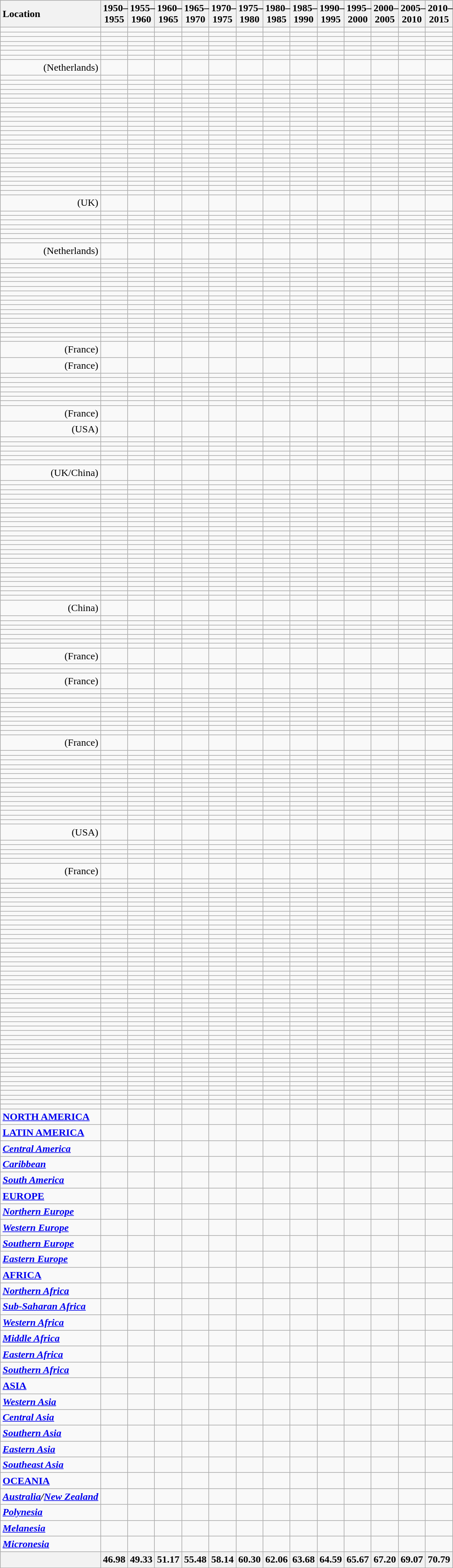<table class="wikitable sortable static-row-numbers sort-under sticky-header" style="text-align:right;">
<tr>
<th style=text-align:left>Location</th>
<th style=max-width:2em>1950–<wbr>1955</th>
<th style=max-width:2em>1955–<wbr>1960</th>
<th style=max-width:2em>1960–<wbr>1965</th>
<th style=max-width:2em>1965–<wbr>1970</th>
<th style=max-width:2em>1970–<wbr>1975</th>
<th style=max-width:2em>1975–<wbr>1980</th>
<th style=max-width:2em>1980–<wbr>1985</th>
<th style=max-width:2em>1985–<wbr>1990</th>
<th style=max-width:2em>1990–<wbr>1995</th>
<th style=max-width:2em>1995–<wbr>2000</th>
<th style=max-width:2em>2000–<wbr>2005</th>
<th style=max-width:2em>2005–<wbr>2010</th>
<th style=max-width:2em>2010–<wbr>2015</th>
</tr>
<tr>
<td></td>
<td></td>
<td></td>
<td></td>
<td></td>
<td></td>
<td></td>
<td></td>
<td></td>
<td></td>
<td></td>
<td></td>
<td></td>
<td></td>
</tr>
<tr>
<td></td>
<td></td>
<td></td>
<td></td>
<td></td>
<td></td>
<td></td>
<td></td>
<td></td>
<td></td>
<td></td>
<td></td>
<td></td>
<td></td>
</tr>
<tr>
<td></td>
<td></td>
<td></td>
<td></td>
<td></td>
<td></td>
<td></td>
<td></td>
<td></td>
<td></td>
<td></td>
<td></td>
<td></td>
<td></td>
</tr>
<tr>
<td></td>
<td></td>
<td></td>
<td></td>
<td></td>
<td></td>
<td></td>
<td></td>
<td></td>
<td></td>
<td></td>
<td></td>
<td></td>
<td></td>
</tr>
<tr>
<td></td>
<td></td>
<td></td>
<td></td>
<td></td>
<td></td>
<td></td>
<td></td>
<td></td>
<td></td>
<td></td>
<td></td>
<td></td>
<td></td>
</tr>
<tr>
<td></td>
<td></td>
<td></td>
<td></td>
<td></td>
<td></td>
<td></td>
<td></td>
<td></td>
<td></td>
<td></td>
<td></td>
<td></td>
<td></td>
</tr>
<tr>
<td></td>
<td></td>
<td></td>
<td></td>
<td></td>
<td></td>
<td></td>
<td></td>
<td></td>
<td></td>
<td></td>
<td></td>
<td></td>
<td></td>
</tr>
<tr>
<td> (Netherlands)</td>
<td></td>
<td></td>
<td></td>
<td></td>
<td></td>
<td></td>
<td></td>
<td></td>
<td></td>
<td></td>
<td></td>
<td></td>
<td></td>
</tr>
<tr>
<td></td>
<td></td>
<td></td>
<td></td>
<td></td>
<td></td>
<td></td>
<td></td>
<td></td>
<td></td>
<td></td>
<td></td>
<td></td>
<td></td>
</tr>
<tr>
<td></td>
<td></td>
<td></td>
<td></td>
<td></td>
<td></td>
<td></td>
<td></td>
<td></td>
<td></td>
<td></td>
<td></td>
<td></td>
<td></td>
</tr>
<tr>
<td></td>
<td></td>
<td></td>
<td></td>
<td></td>
<td></td>
<td></td>
<td></td>
<td></td>
<td></td>
<td></td>
<td></td>
<td></td>
<td></td>
</tr>
<tr>
<td></td>
<td></td>
<td></td>
<td></td>
<td></td>
<td></td>
<td></td>
<td></td>
<td></td>
<td></td>
<td></td>
<td></td>
<td></td>
<td></td>
</tr>
<tr>
<td></td>
<td></td>
<td></td>
<td></td>
<td></td>
<td></td>
<td></td>
<td></td>
<td></td>
<td></td>
<td></td>
<td></td>
<td></td>
<td></td>
</tr>
<tr>
<td></td>
<td></td>
<td></td>
<td></td>
<td></td>
<td></td>
<td></td>
<td></td>
<td></td>
<td></td>
<td></td>
<td></td>
<td></td>
<td></td>
</tr>
<tr>
<td></td>
<td></td>
<td></td>
<td></td>
<td></td>
<td></td>
<td></td>
<td></td>
<td></td>
<td></td>
<td></td>
<td></td>
<td></td>
<td></td>
</tr>
<tr>
<td></td>
<td></td>
<td></td>
<td></td>
<td></td>
<td></td>
<td></td>
<td></td>
<td></td>
<td></td>
<td></td>
<td></td>
<td></td>
<td></td>
</tr>
<tr>
<td></td>
<td></td>
<td></td>
<td></td>
<td></td>
<td></td>
<td></td>
<td></td>
<td></td>
<td></td>
<td></td>
<td></td>
<td></td>
<td></td>
</tr>
<tr>
<td></td>
<td></td>
<td></td>
<td></td>
<td></td>
<td></td>
<td></td>
<td></td>
<td></td>
<td></td>
<td></td>
<td></td>
<td></td>
<td></td>
</tr>
<tr>
<td></td>
<td></td>
<td></td>
<td></td>
<td></td>
<td></td>
<td></td>
<td></td>
<td></td>
<td></td>
<td></td>
<td></td>
<td></td>
<td></td>
</tr>
<tr>
<td></td>
<td></td>
<td></td>
<td></td>
<td></td>
<td></td>
<td></td>
<td></td>
<td></td>
<td></td>
<td></td>
<td></td>
<td></td>
<td></td>
</tr>
<tr>
<td></td>
<td></td>
<td></td>
<td></td>
<td></td>
<td></td>
<td></td>
<td></td>
<td></td>
<td></td>
<td></td>
<td></td>
<td></td>
<td></td>
</tr>
<tr>
<td></td>
<td></td>
<td></td>
<td></td>
<td></td>
<td></td>
<td></td>
<td></td>
<td></td>
<td></td>
<td></td>
<td></td>
<td></td>
<td></td>
</tr>
<tr>
<td></td>
<td></td>
<td></td>
<td></td>
<td></td>
<td></td>
<td></td>
<td></td>
<td></td>
<td></td>
<td></td>
<td></td>
<td></td>
<td></td>
</tr>
<tr>
<td></td>
<td></td>
<td></td>
<td></td>
<td></td>
<td></td>
<td></td>
<td></td>
<td></td>
<td></td>
<td></td>
<td></td>
<td></td>
<td></td>
</tr>
<tr>
<td></td>
<td></td>
<td></td>
<td></td>
<td></td>
<td></td>
<td></td>
<td></td>
<td></td>
<td></td>
<td></td>
<td></td>
<td></td>
<td></td>
</tr>
<tr>
<td></td>
<td></td>
<td></td>
<td></td>
<td></td>
<td></td>
<td></td>
<td></td>
<td></td>
<td></td>
<td></td>
<td></td>
<td></td>
<td></td>
</tr>
<tr>
<td></td>
<td></td>
<td></td>
<td></td>
<td></td>
<td></td>
<td></td>
<td></td>
<td></td>
<td></td>
<td></td>
<td></td>
<td></td>
<td></td>
</tr>
<tr>
<td></td>
<td></td>
<td></td>
<td></td>
<td></td>
<td></td>
<td></td>
<td></td>
<td></td>
<td></td>
<td></td>
<td></td>
<td></td>
<td></td>
</tr>
<tr>
<td></td>
<td></td>
<td></td>
<td></td>
<td></td>
<td></td>
<td></td>
<td></td>
<td></td>
<td></td>
<td></td>
<td></td>
<td></td>
<td></td>
</tr>
<tr>
<td></td>
<td></td>
<td></td>
<td></td>
<td></td>
<td></td>
<td></td>
<td></td>
<td></td>
<td></td>
<td></td>
<td></td>
<td></td>
<td></td>
</tr>
<tr>
<td></td>
<td></td>
<td></td>
<td></td>
<td></td>
<td></td>
<td></td>
<td></td>
<td></td>
<td></td>
<td></td>
<td></td>
<td></td>
<td></td>
</tr>
<tr>
<td></td>
<td></td>
<td></td>
<td></td>
<td></td>
<td></td>
<td></td>
<td></td>
<td></td>
<td></td>
<td></td>
<td></td>
<td></td>
<td></td>
</tr>
<tr>
<td></td>
<td></td>
<td></td>
<td></td>
<td></td>
<td></td>
<td></td>
<td></td>
<td></td>
<td></td>
<td></td>
<td></td>
<td></td>
<td></td>
</tr>
<tr>
<td></td>
<td></td>
<td></td>
<td></td>
<td></td>
<td></td>
<td></td>
<td></td>
<td></td>
<td></td>
<td></td>
<td></td>
<td></td>
<td></td>
</tr>
<tr>
<td> (UK)</td>
<td></td>
<td></td>
<td></td>
<td></td>
<td></td>
<td></td>
<td></td>
<td></td>
<td></td>
<td></td>
<td></td>
<td></td>
<td></td>
</tr>
<tr>
<td></td>
<td></td>
<td></td>
<td></td>
<td></td>
<td></td>
<td></td>
<td></td>
<td></td>
<td></td>
<td></td>
<td></td>
<td></td>
<td></td>
</tr>
<tr>
<td></td>
<td></td>
<td></td>
<td></td>
<td></td>
<td></td>
<td></td>
<td></td>
<td></td>
<td></td>
<td></td>
<td></td>
<td></td>
<td></td>
</tr>
<tr>
<td></td>
<td></td>
<td></td>
<td></td>
<td></td>
<td></td>
<td></td>
<td></td>
<td></td>
<td></td>
<td></td>
<td></td>
<td></td>
<td></td>
</tr>
<tr>
<td></td>
<td></td>
<td></td>
<td></td>
<td></td>
<td></td>
<td></td>
<td></td>
<td></td>
<td></td>
<td></td>
<td></td>
<td></td>
<td></td>
</tr>
<tr>
<td></td>
<td></td>
<td></td>
<td></td>
<td></td>
<td></td>
<td></td>
<td></td>
<td></td>
<td></td>
<td></td>
<td></td>
<td></td>
<td></td>
</tr>
<tr>
<td></td>
<td></td>
<td></td>
<td></td>
<td></td>
<td></td>
<td></td>
<td></td>
<td></td>
<td></td>
<td></td>
<td></td>
<td></td>
<td></td>
</tr>
<tr>
<td></td>
<td></td>
<td></td>
<td></td>
<td></td>
<td></td>
<td></td>
<td></td>
<td></td>
<td></td>
<td></td>
<td></td>
<td></td>
<td></td>
</tr>
<tr>
<td> (Netherlands)</td>
<td></td>
<td></td>
<td></td>
<td></td>
<td></td>
<td></td>
<td></td>
<td></td>
<td></td>
<td></td>
<td></td>
<td></td>
<td></td>
</tr>
<tr>
<td></td>
<td></td>
<td></td>
<td></td>
<td></td>
<td></td>
<td></td>
<td></td>
<td></td>
<td></td>
<td></td>
<td></td>
<td></td>
<td></td>
</tr>
<tr>
<td></td>
<td></td>
<td></td>
<td></td>
<td></td>
<td></td>
<td></td>
<td></td>
<td></td>
<td></td>
<td></td>
<td></td>
<td></td>
<td></td>
</tr>
<tr>
<td></td>
<td></td>
<td></td>
<td></td>
<td></td>
<td></td>
<td></td>
<td></td>
<td></td>
<td></td>
<td></td>
<td></td>
<td></td>
<td></td>
</tr>
<tr>
<td></td>
<td></td>
<td></td>
<td></td>
<td></td>
<td></td>
<td></td>
<td></td>
<td></td>
<td></td>
<td></td>
<td></td>
<td></td>
<td></td>
</tr>
<tr>
<td></td>
<td></td>
<td></td>
<td></td>
<td></td>
<td></td>
<td></td>
<td></td>
<td></td>
<td></td>
<td></td>
<td></td>
<td></td>
<td></td>
</tr>
<tr>
<td></td>
<td></td>
<td></td>
<td></td>
<td></td>
<td></td>
<td></td>
<td></td>
<td></td>
<td></td>
<td></td>
<td></td>
<td></td>
<td></td>
</tr>
<tr>
<td></td>
<td></td>
<td></td>
<td></td>
<td></td>
<td></td>
<td></td>
<td></td>
<td></td>
<td></td>
<td></td>
<td></td>
<td></td>
<td></td>
</tr>
<tr>
<td></td>
<td></td>
<td></td>
<td></td>
<td></td>
<td></td>
<td></td>
<td></td>
<td></td>
<td></td>
<td></td>
<td></td>
<td></td>
<td></td>
</tr>
<tr>
<td></td>
<td></td>
<td></td>
<td></td>
<td></td>
<td></td>
<td></td>
<td></td>
<td></td>
<td></td>
<td></td>
<td></td>
<td></td>
<td></td>
</tr>
<tr>
<td></td>
<td></td>
<td></td>
<td></td>
<td></td>
<td></td>
<td></td>
<td></td>
<td></td>
<td></td>
<td></td>
<td></td>
<td></td>
<td></td>
</tr>
<tr>
<td></td>
<td></td>
<td></td>
<td></td>
<td></td>
<td></td>
<td></td>
<td></td>
<td></td>
<td></td>
<td></td>
<td></td>
<td></td>
<td></td>
</tr>
<tr>
<td></td>
<td></td>
<td></td>
<td></td>
<td></td>
<td></td>
<td></td>
<td></td>
<td></td>
<td></td>
<td></td>
<td></td>
<td></td>
<td></td>
</tr>
<tr>
<td></td>
<td></td>
<td></td>
<td></td>
<td></td>
<td></td>
<td></td>
<td></td>
<td></td>
<td></td>
<td></td>
<td></td>
<td></td>
<td></td>
</tr>
<tr>
<td></td>
<td></td>
<td></td>
<td></td>
<td></td>
<td></td>
<td></td>
<td></td>
<td></td>
<td></td>
<td></td>
<td></td>
<td></td>
<td></td>
</tr>
<tr>
<td></td>
<td></td>
<td></td>
<td></td>
<td></td>
<td></td>
<td></td>
<td></td>
<td></td>
<td></td>
<td></td>
<td></td>
<td></td>
<td></td>
</tr>
<tr>
<td></td>
<td></td>
<td></td>
<td></td>
<td></td>
<td></td>
<td></td>
<td></td>
<td></td>
<td></td>
<td></td>
<td></td>
<td></td>
<td></td>
</tr>
<tr>
<td></td>
<td></td>
<td></td>
<td></td>
<td></td>
<td></td>
<td></td>
<td></td>
<td></td>
<td></td>
<td></td>
<td></td>
<td></td>
<td></td>
</tr>
<tr>
<td></td>
<td></td>
<td></td>
<td></td>
<td></td>
<td></td>
<td></td>
<td></td>
<td></td>
<td></td>
<td></td>
<td></td>
<td></td>
<td></td>
</tr>
<tr>
<td> (France)</td>
<td></td>
<td></td>
<td></td>
<td></td>
<td></td>
<td></td>
<td></td>
<td></td>
<td></td>
<td></td>
<td></td>
<td></td>
<td></td>
</tr>
<tr>
<td> (France)</td>
<td></td>
<td></td>
<td></td>
<td></td>
<td></td>
<td></td>
<td></td>
<td></td>
<td></td>
<td></td>
<td></td>
<td></td>
<td></td>
</tr>
<tr>
<td></td>
<td></td>
<td></td>
<td></td>
<td></td>
<td></td>
<td></td>
<td></td>
<td></td>
<td></td>
<td></td>
<td></td>
<td></td>
<td></td>
</tr>
<tr>
<td></td>
<td></td>
<td></td>
<td></td>
<td></td>
<td></td>
<td></td>
<td></td>
<td></td>
<td></td>
<td></td>
<td></td>
<td></td>
<td></td>
</tr>
<tr>
<td></td>
<td></td>
<td></td>
<td></td>
<td></td>
<td></td>
<td></td>
<td></td>
<td></td>
<td></td>
<td></td>
<td></td>
<td></td>
<td></td>
</tr>
<tr>
<td></td>
<td></td>
<td></td>
<td></td>
<td></td>
<td></td>
<td></td>
<td></td>
<td></td>
<td></td>
<td></td>
<td></td>
<td></td>
<td></td>
</tr>
<tr>
<td></td>
<td></td>
<td></td>
<td></td>
<td></td>
<td></td>
<td></td>
<td></td>
<td></td>
<td></td>
<td></td>
<td></td>
<td></td>
<td></td>
</tr>
<tr>
<td></td>
<td></td>
<td></td>
<td></td>
<td></td>
<td></td>
<td></td>
<td></td>
<td></td>
<td></td>
<td></td>
<td></td>
<td></td>
<td></td>
</tr>
<tr>
<td></td>
<td></td>
<td></td>
<td></td>
<td></td>
<td></td>
<td></td>
<td></td>
<td></td>
<td></td>
<td></td>
<td></td>
<td></td>
<td></td>
</tr>
<tr>
<td> (France)</td>
<td></td>
<td></td>
<td></td>
<td></td>
<td></td>
<td></td>
<td></td>
<td></td>
<td></td>
<td></td>
<td></td>
<td></td>
<td></td>
</tr>
<tr>
<td> (USA)</td>
<td></td>
<td></td>
<td></td>
<td></td>
<td></td>
<td></td>
<td></td>
<td></td>
<td></td>
<td></td>
<td></td>
<td></td>
<td></td>
</tr>
<tr>
<td></td>
<td></td>
<td></td>
<td></td>
<td></td>
<td></td>
<td></td>
<td></td>
<td></td>
<td></td>
<td></td>
<td></td>
<td></td>
<td></td>
</tr>
<tr>
<td></td>
<td></td>
<td></td>
<td></td>
<td></td>
<td></td>
<td></td>
<td></td>
<td></td>
<td></td>
<td></td>
<td></td>
<td></td>
<td></td>
</tr>
<tr>
<td></td>
<td></td>
<td></td>
<td></td>
<td></td>
<td></td>
<td></td>
<td></td>
<td></td>
<td></td>
<td></td>
<td></td>
<td></td>
<td></td>
</tr>
<tr>
<td></td>
<td></td>
<td></td>
<td></td>
<td></td>
<td></td>
<td></td>
<td></td>
<td></td>
<td></td>
<td></td>
<td></td>
<td></td>
<td></td>
</tr>
<tr>
<td></td>
<td></td>
<td></td>
<td></td>
<td></td>
<td></td>
<td></td>
<td></td>
<td></td>
<td></td>
<td></td>
<td></td>
<td></td>
<td></td>
</tr>
<tr>
<td></td>
<td></td>
<td></td>
<td></td>
<td></td>
<td></td>
<td></td>
<td></td>
<td></td>
<td></td>
<td></td>
<td></td>
<td></td>
<td></td>
</tr>
<tr>
<td> (UK/China)</td>
<td></td>
<td></td>
<td></td>
<td></td>
<td></td>
<td></td>
<td></td>
<td></td>
<td></td>
<td></td>
<td></td>
<td></td>
<td></td>
</tr>
<tr>
<td></td>
<td></td>
<td></td>
<td></td>
<td></td>
<td></td>
<td></td>
<td></td>
<td></td>
<td></td>
<td></td>
<td></td>
<td></td>
<td></td>
</tr>
<tr>
<td></td>
<td></td>
<td></td>
<td></td>
<td></td>
<td></td>
<td></td>
<td></td>
<td></td>
<td></td>
<td></td>
<td></td>
<td></td>
<td></td>
</tr>
<tr>
<td></td>
<td></td>
<td></td>
<td></td>
<td></td>
<td></td>
<td></td>
<td></td>
<td></td>
<td></td>
<td></td>
<td></td>
<td></td>
<td></td>
</tr>
<tr>
<td></td>
<td></td>
<td></td>
<td></td>
<td></td>
<td></td>
<td></td>
<td></td>
<td></td>
<td></td>
<td></td>
<td></td>
<td></td>
<td></td>
</tr>
<tr>
<td></td>
<td></td>
<td></td>
<td></td>
<td></td>
<td></td>
<td></td>
<td></td>
<td></td>
<td></td>
<td></td>
<td></td>
<td></td>
<td></td>
</tr>
<tr>
<td></td>
<td></td>
<td></td>
<td></td>
<td></td>
<td></td>
<td></td>
<td></td>
<td></td>
<td></td>
<td></td>
<td></td>
<td></td>
<td></td>
</tr>
<tr>
<td></td>
<td></td>
<td></td>
<td></td>
<td></td>
<td></td>
<td></td>
<td></td>
<td></td>
<td></td>
<td></td>
<td></td>
<td></td>
<td></td>
</tr>
<tr>
<td></td>
<td></td>
<td></td>
<td></td>
<td></td>
<td></td>
<td></td>
<td></td>
<td></td>
<td></td>
<td></td>
<td></td>
<td></td>
<td></td>
</tr>
<tr>
<td></td>
<td></td>
<td></td>
<td></td>
<td></td>
<td></td>
<td></td>
<td></td>
<td></td>
<td></td>
<td></td>
<td></td>
<td></td>
<td></td>
</tr>
<tr>
<td></td>
<td></td>
<td></td>
<td></td>
<td></td>
<td></td>
<td></td>
<td></td>
<td></td>
<td></td>
<td></td>
<td></td>
<td></td>
<td></td>
</tr>
<tr>
<td></td>
<td></td>
<td></td>
<td></td>
<td></td>
<td></td>
<td></td>
<td></td>
<td></td>
<td></td>
<td></td>
<td></td>
<td></td>
<td></td>
</tr>
<tr>
<td></td>
<td></td>
<td></td>
<td></td>
<td></td>
<td></td>
<td></td>
<td></td>
<td></td>
<td></td>
<td></td>
<td></td>
<td></td>
<td></td>
</tr>
<tr>
<td></td>
<td></td>
<td></td>
<td></td>
<td></td>
<td></td>
<td></td>
<td></td>
<td></td>
<td></td>
<td></td>
<td></td>
<td></td>
<td></td>
</tr>
<tr>
<td></td>
<td></td>
<td></td>
<td></td>
<td></td>
<td></td>
<td></td>
<td></td>
<td></td>
<td></td>
<td></td>
<td></td>
<td></td>
<td></td>
</tr>
<tr>
<td></td>
<td></td>
<td></td>
<td></td>
<td></td>
<td></td>
<td></td>
<td></td>
<td></td>
<td></td>
<td></td>
<td></td>
<td></td>
<td></td>
</tr>
<tr>
<td></td>
<td></td>
<td></td>
<td></td>
<td></td>
<td></td>
<td></td>
<td></td>
<td></td>
<td></td>
<td></td>
<td></td>
<td></td>
<td></td>
</tr>
<tr>
<td></td>
<td></td>
<td></td>
<td></td>
<td></td>
<td></td>
<td></td>
<td></td>
<td></td>
<td></td>
<td></td>
<td></td>
<td></td>
<td></td>
</tr>
<tr>
<td></td>
<td></td>
<td></td>
<td></td>
<td></td>
<td></td>
<td></td>
<td></td>
<td></td>
<td></td>
<td></td>
<td></td>
<td></td>
<td></td>
</tr>
<tr>
<td></td>
<td></td>
<td></td>
<td></td>
<td></td>
<td></td>
<td></td>
<td></td>
<td></td>
<td></td>
<td></td>
<td></td>
<td></td>
<td></td>
</tr>
<tr>
<td></td>
<td></td>
<td></td>
<td></td>
<td></td>
<td></td>
<td></td>
<td></td>
<td></td>
<td></td>
<td></td>
<td></td>
<td></td>
<td></td>
</tr>
<tr>
<td></td>
<td></td>
<td></td>
<td></td>
<td></td>
<td></td>
<td></td>
<td></td>
<td></td>
<td></td>
<td></td>
<td></td>
<td></td>
<td></td>
</tr>
<tr>
<td></td>
<td></td>
<td></td>
<td></td>
<td></td>
<td></td>
<td></td>
<td></td>
<td></td>
<td></td>
<td></td>
<td></td>
<td></td>
<td></td>
</tr>
<tr>
<td></td>
<td></td>
<td></td>
<td></td>
<td></td>
<td></td>
<td></td>
<td></td>
<td></td>
<td></td>
<td></td>
<td></td>
<td></td>
<td></td>
</tr>
<tr>
<td></td>
<td></td>
<td></td>
<td></td>
<td></td>
<td></td>
<td></td>
<td></td>
<td></td>
<td></td>
<td></td>
<td></td>
<td></td>
<td></td>
</tr>
<tr>
<td></td>
<td></td>
<td></td>
<td></td>
<td></td>
<td></td>
<td></td>
<td></td>
<td></td>
<td></td>
<td></td>
<td></td>
<td></td>
<td></td>
</tr>
<tr>
<td></td>
<td></td>
<td></td>
<td></td>
<td></td>
<td></td>
<td></td>
<td></td>
<td></td>
<td></td>
<td></td>
<td></td>
<td></td>
<td></td>
</tr>
<tr>
<td> (China)</td>
<td></td>
<td></td>
<td></td>
<td></td>
<td></td>
<td></td>
<td></td>
<td></td>
<td></td>
<td></td>
<td></td>
<td></td>
<td></td>
</tr>
<tr>
<td></td>
<td></td>
<td></td>
<td></td>
<td></td>
<td></td>
<td></td>
<td></td>
<td></td>
<td></td>
<td></td>
<td></td>
<td></td>
<td></td>
</tr>
<tr>
<td></td>
<td></td>
<td></td>
<td></td>
<td></td>
<td></td>
<td></td>
<td></td>
<td></td>
<td></td>
<td></td>
<td></td>
<td></td>
<td></td>
</tr>
<tr>
<td></td>
<td></td>
<td></td>
<td></td>
<td></td>
<td></td>
<td></td>
<td></td>
<td></td>
<td></td>
<td></td>
<td></td>
<td></td>
<td></td>
</tr>
<tr>
<td></td>
<td></td>
<td></td>
<td></td>
<td></td>
<td></td>
<td></td>
<td></td>
<td></td>
<td></td>
<td></td>
<td></td>
<td></td>
<td></td>
</tr>
<tr>
<td></td>
<td></td>
<td></td>
<td></td>
<td></td>
<td></td>
<td></td>
<td></td>
<td></td>
<td></td>
<td></td>
<td></td>
<td></td>
<td></td>
</tr>
<tr>
<td></td>
<td></td>
<td></td>
<td></td>
<td></td>
<td></td>
<td></td>
<td></td>
<td></td>
<td></td>
<td></td>
<td></td>
<td></td>
<td></td>
</tr>
<tr>
<td></td>
<td></td>
<td></td>
<td></td>
<td></td>
<td></td>
<td></td>
<td></td>
<td></td>
<td></td>
<td></td>
<td></td>
<td></td>
<td></td>
</tr>
<tr>
<td> (France)</td>
<td></td>
<td></td>
<td></td>
<td></td>
<td></td>
<td></td>
<td></td>
<td></td>
<td></td>
<td></td>
<td></td>
<td></td>
<td></td>
</tr>
<tr>
<td></td>
<td></td>
<td></td>
<td></td>
<td></td>
<td></td>
<td></td>
<td></td>
<td></td>
<td></td>
<td></td>
<td></td>
<td></td>
<td></td>
</tr>
<tr>
<td></td>
<td></td>
<td></td>
<td></td>
<td></td>
<td></td>
<td></td>
<td></td>
<td></td>
<td></td>
<td></td>
<td></td>
<td></td>
<td></td>
</tr>
<tr>
<td> (France)</td>
<td></td>
<td></td>
<td></td>
<td></td>
<td></td>
<td></td>
<td></td>
<td></td>
<td></td>
<td></td>
<td></td>
<td></td>
<td></td>
</tr>
<tr>
<td></td>
<td></td>
<td></td>
<td></td>
<td></td>
<td></td>
<td></td>
<td></td>
<td></td>
<td></td>
<td></td>
<td></td>
<td></td>
<td></td>
</tr>
<tr>
<td></td>
<td></td>
<td></td>
<td></td>
<td></td>
<td></td>
<td></td>
<td></td>
<td></td>
<td></td>
<td></td>
<td></td>
<td></td>
<td></td>
</tr>
<tr>
<td></td>
<td></td>
<td></td>
<td></td>
<td></td>
<td></td>
<td></td>
<td></td>
<td></td>
<td></td>
<td></td>
<td></td>
<td></td>
<td></td>
</tr>
<tr>
<td></td>
<td></td>
<td></td>
<td></td>
<td></td>
<td></td>
<td></td>
<td></td>
<td></td>
<td></td>
<td></td>
<td></td>
<td></td>
<td></td>
</tr>
<tr>
<td></td>
<td></td>
<td></td>
<td></td>
<td></td>
<td></td>
<td></td>
<td></td>
<td></td>
<td></td>
<td></td>
<td></td>
<td></td>
<td></td>
</tr>
<tr>
<td></td>
<td></td>
<td></td>
<td></td>
<td></td>
<td></td>
<td></td>
<td></td>
<td></td>
<td></td>
<td></td>
<td></td>
<td></td>
<td></td>
</tr>
<tr>
<td></td>
<td></td>
<td></td>
<td></td>
<td></td>
<td></td>
<td></td>
<td></td>
<td></td>
<td></td>
<td></td>
<td></td>
<td></td>
<td></td>
</tr>
<tr>
<td></td>
<td></td>
<td></td>
<td></td>
<td></td>
<td></td>
<td></td>
<td></td>
<td></td>
<td></td>
<td></td>
<td></td>
<td></td>
<td></td>
</tr>
<tr>
<td></td>
<td></td>
<td></td>
<td></td>
<td></td>
<td></td>
<td></td>
<td></td>
<td></td>
<td></td>
<td></td>
<td></td>
<td></td>
<td></td>
</tr>
<tr>
<td></td>
<td></td>
<td></td>
<td></td>
<td></td>
<td></td>
<td></td>
<td></td>
<td></td>
<td></td>
<td></td>
<td></td>
<td></td>
<td></td>
</tr>
<tr>
<td> (France)</td>
<td></td>
<td></td>
<td></td>
<td></td>
<td></td>
<td></td>
<td></td>
<td></td>
<td></td>
<td></td>
<td></td>
<td></td>
<td></td>
</tr>
<tr>
<td></td>
<td></td>
<td></td>
<td></td>
<td></td>
<td></td>
<td></td>
<td></td>
<td></td>
<td></td>
<td></td>
<td></td>
<td></td>
<td></td>
</tr>
<tr>
<td></td>
<td></td>
<td></td>
<td></td>
<td></td>
<td></td>
<td></td>
<td></td>
<td></td>
<td></td>
<td></td>
<td></td>
<td></td>
<td></td>
</tr>
<tr>
<td></td>
<td></td>
<td></td>
<td></td>
<td></td>
<td></td>
<td></td>
<td></td>
<td></td>
<td></td>
<td></td>
<td></td>
<td></td>
<td></td>
</tr>
<tr>
<td></td>
<td></td>
<td></td>
<td></td>
<td></td>
<td></td>
<td></td>
<td></td>
<td></td>
<td></td>
<td></td>
<td></td>
<td></td>
<td></td>
</tr>
<tr>
<td></td>
<td></td>
<td></td>
<td></td>
<td></td>
<td></td>
<td></td>
<td></td>
<td></td>
<td></td>
<td></td>
<td></td>
<td></td>
<td></td>
</tr>
<tr>
<td></td>
<td></td>
<td></td>
<td></td>
<td></td>
<td></td>
<td></td>
<td></td>
<td></td>
<td></td>
<td></td>
<td></td>
<td></td>
<td></td>
</tr>
<tr>
<td></td>
<td></td>
<td></td>
<td></td>
<td></td>
<td></td>
<td></td>
<td></td>
<td></td>
<td></td>
<td></td>
<td></td>
<td></td>
<td></td>
</tr>
<tr>
<td></td>
<td></td>
<td></td>
<td></td>
<td></td>
<td></td>
<td></td>
<td></td>
<td></td>
<td></td>
<td></td>
<td></td>
<td></td>
<td></td>
</tr>
<tr>
<td></td>
<td></td>
<td></td>
<td></td>
<td></td>
<td></td>
<td></td>
<td></td>
<td></td>
<td></td>
<td></td>
<td></td>
<td></td>
<td></td>
</tr>
<tr>
<td></td>
<td></td>
<td></td>
<td></td>
<td></td>
<td></td>
<td></td>
<td></td>
<td></td>
<td></td>
<td></td>
<td></td>
<td></td>
<td></td>
</tr>
<tr>
<td></td>
<td></td>
<td></td>
<td></td>
<td></td>
<td></td>
<td></td>
<td></td>
<td></td>
<td></td>
<td></td>
<td></td>
<td></td>
<td></td>
</tr>
<tr>
<td></td>
<td></td>
<td></td>
<td></td>
<td></td>
<td></td>
<td></td>
<td></td>
<td></td>
<td></td>
<td></td>
<td></td>
<td></td>
<td></td>
</tr>
<tr>
<td></td>
<td></td>
<td></td>
<td></td>
<td></td>
<td></td>
<td></td>
<td></td>
<td></td>
<td></td>
<td></td>
<td></td>
<td></td>
<td></td>
</tr>
<tr>
<td></td>
<td></td>
<td></td>
<td></td>
<td></td>
<td></td>
<td></td>
<td></td>
<td></td>
<td></td>
<td></td>
<td></td>
<td></td>
<td></td>
</tr>
<tr>
<td></td>
<td></td>
<td></td>
<td></td>
<td></td>
<td></td>
<td></td>
<td></td>
<td></td>
<td></td>
<td></td>
<td></td>
<td></td>
<td></td>
</tr>
<tr>
<td></td>
<td></td>
<td></td>
<td></td>
<td></td>
<td></td>
<td></td>
<td></td>
<td></td>
<td></td>
<td></td>
<td></td>
<td></td>
<td></td>
</tr>
<tr>
<td> (USA)</td>
<td></td>
<td></td>
<td></td>
<td></td>
<td></td>
<td></td>
<td></td>
<td></td>
<td></td>
<td></td>
<td></td>
<td></td>
<td></td>
</tr>
<tr>
<td></td>
<td></td>
<td></td>
<td></td>
<td></td>
<td></td>
<td></td>
<td></td>
<td></td>
<td></td>
<td></td>
<td></td>
<td></td>
<td></td>
</tr>
<tr>
<td></td>
<td></td>
<td></td>
<td></td>
<td></td>
<td></td>
<td></td>
<td></td>
<td></td>
<td></td>
<td></td>
<td></td>
<td></td>
<td></td>
</tr>
<tr>
<td></td>
<td></td>
<td></td>
<td></td>
<td></td>
<td></td>
<td></td>
<td></td>
<td></td>
<td></td>
<td></td>
<td></td>
<td></td>
<td></td>
</tr>
<tr>
<td></td>
<td></td>
<td></td>
<td></td>
<td></td>
<td></td>
<td></td>
<td></td>
<td></td>
<td></td>
<td></td>
<td></td>
<td></td>
<td></td>
</tr>
<tr>
<td></td>
<td></td>
<td></td>
<td></td>
<td></td>
<td></td>
<td></td>
<td></td>
<td></td>
<td></td>
<td></td>
<td></td>
<td></td>
<td></td>
</tr>
<tr>
<td> (France)</td>
<td></td>
<td></td>
<td></td>
<td></td>
<td></td>
<td></td>
<td></td>
<td></td>
<td></td>
<td></td>
<td></td>
<td></td>
<td></td>
</tr>
<tr>
<td></td>
<td></td>
<td></td>
<td></td>
<td></td>
<td></td>
<td></td>
<td></td>
<td></td>
<td></td>
<td></td>
<td></td>
<td></td>
<td></td>
</tr>
<tr>
<td></td>
<td></td>
<td></td>
<td></td>
<td></td>
<td></td>
<td></td>
<td></td>
<td></td>
<td></td>
<td></td>
<td></td>
<td></td>
<td></td>
</tr>
<tr>
<td></td>
<td></td>
<td></td>
<td></td>
<td></td>
<td></td>
<td></td>
<td></td>
<td></td>
<td></td>
<td></td>
<td></td>
<td></td>
<td></td>
</tr>
<tr>
<td></td>
<td></td>
<td></td>
<td></td>
<td></td>
<td></td>
<td></td>
<td></td>
<td></td>
<td></td>
<td></td>
<td></td>
<td></td>
<td></td>
</tr>
<tr>
<td></td>
<td></td>
<td></td>
<td></td>
<td></td>
<td></td>
<td></td>
<td></td>
<td></td>
<td></td>
<td></td>
<td></td>
<td></td>
<td></td>
</tr>
<tr>
<td></td>
<td></td>
<td></td>
<td></td>
<td></td>
<td></td>
<td></td>
<td></td>
<td></td>
<td></td>
<td></td>
<td></td>
<td></td>
<td></td>
</tr>
<tr>
<td></td>
<td></td>
<td></td>
<td></td>
<td></td>
<td></td>
<td></td>
<td></td>
<td></td>
<td></td>
<td></td>
<td></td>
<td></td>
<td></td>
</tr>
<tr>
<td></td>
<td></td>
<td></td>
<td></td>
<td></td>
<td></td>
<td></td>
<td></td>
<td></td>
<td></td>
<td></td>
<td></td>
<td></td>
<td></td>
</tr>
<tr>
<td></td>
<td></td>
<td></td>
<td></td>
<td></td>
<td></td>
<td></td>
<td></td>
<td></td>
<td></td>
<td></td>
<td></td>
<td></td>
<td></td>
</tr>
<tr>
<td></td>
<td></td>
<td></td>
<td></td>
<td></td>
<td></td>
<td></td>
<td></td>
<td></td>
<td></td>
<td></td>
<td></td>
<td></td>
<td></td>
</tr>
<tr>
<td></td>
<td></td>
<td></td>
<td></td>
<td></td>
<td></td>
<td></td>
<td></td>
<td></td>
<td></td>
<td></td>
<td></td>
<td></td>
<td></td>
</tr>
<tr>
<td></td>
<td></td>
<td></td>
<td></td>
<td></td>
<td></td>
<td></td>
<td></td>
<td></td>
<td></td>
<td></td>
<td></td>
<td></td>
<td></td>
</tr>
<tr>
<td></td>
<td></td>
<td></td>
<td></td>
<td></td>
<td></td>
<td></td>
<td></td>
<td></td>
<td></td>
<td></td>
<td></td>
<td></td>
<td></td>
</tr>
<tr>
<td></td>
<td></td>
<td></td>
<td></td>
<td></td>
<td></td>
<td></td>
<td></td>
<td></td>
<td></td>
<td></td>
<td></td>
<td></td>
<td></td>
</tr>
<tr>
<td></td>
<td></td>
<td></td>
<td></td>
<td></td>
<td></td>
<td></td>
<td></td>
<td></td>
<td></td>
<td></td>
<td></td>
<td></td>
<td></td>
</tr>
<tr>
<td></td>
<td></td>
<td></td>
<td></td>
<td></td>
<td></td>
<td></td>
<td></td>
<td></td>
<td></td>
<td></td>
<td></td>
<td></td>
<td></td>
</tr>
<tr>
<td></td>
<td></td>
<td></td>
<td></td>
<td></td>
<td></td>
<td></td>
<td></td>
<td></td>
<td></td>
<td></td>
<td></td>
<td></td>
<td></td>
</tr>
<tr>
<td></td>
<td></td>
<td></td>
<td></td>
<td></td>
<td></td>
<td></td>
<td></td>
<td></td>
<td></td>
<td></td>
<td></td>
<td></td>
<td></td>
</tr>
<tr>
<td></td>
<td></td>
<td></td>
<td></td>
<td></td>
<td></td>
<td></td>
<td></td>
<td></td>
<td></td>
<td></td>
<td></td>
<td></td>
<td></td>
</tr>
<tr>
<td></td>
<td></td>
<td></td>
<td></td>
<td></td>
<td></td>
<td></td>
<td></td>
<td></td>
<td></td>
<td></td>
<td></td>
<td></td>
<td></td>
</tr>
<tr>
<td></td>
<td></td>
<td></td>
<td></td>
<td></td>
<td></td>
<td></td>
<td></td>
<td></td>
<td></td>
<td></td>
<td></td>
<td></td>
<td></td>
</tr>
<tr>
<td></td>
<td></td>
<td></td>
<td></td>
<td></td>
<td></td>
<td></td>
<td></td>
<td></td>
<td></td>
<td></td>
<td></td>
<td></td>
<td></td>
</tr>
<tr>
<td></td>
<td></td>
<td></td>
<td></td>
<td></td>
<td></td>
<td></td>
<td></td>
<td></td>
<td></td>
<td></td>
<td></td>
<td></td>
<td></td>
</tr>
<tr>
<td></td>
<td></td>
<td></td>
<td></td>
<td></td>
<td></td>
<td></td>
<td></td>
<td></td>
<td></td>
<td></td>
<td></td>
<td></td>
<td></td>
</tr>
<tr>
<td></td>
<td></td>
<td></td>
<td></td>
<td></td>
<td></td>
<td></td>
<td></td>
<td></td>
<td></td>
<td></td>
<td></td>
<td></td>
<td></td>
</tr>
<tr>
<td></td>
<td></td>
<td></td>
<td></td>
<td></td>
<td></td>
<td></td>
<td></td>
<td></td>
<td></td>
<td></td>
<td></td>
<td></td>
<td></td>
</tr>
<tr>
<td></td>
<td></td>
<td></td>
<td></td>
<td></td>
<td></td>
<td></td>
<td></td>
<td></td>
<td></td>
<td></td>
<td></td>
<td></td>
<td></td>
</tr>
<tr>
<td></td>
<td></td>
<td></td>
<td></td>
<td></td>
<td></td>
<td></td>
<td></td>
<td></td>
<td></td>
<td></td>
<td></td>
<td></td>
<td></td>
</tr>
<tr>
<td></td>
<td></td>
<td></td>
<td></td>
<td></td>
<td></td>
<td></td>
<td></td>
<td></td>
<td></td>
<td></td>
<td></td>
<td></td>
<td></td>
</tr>
<tr>
<td></td>
<td></td>
<td></td>
<td></td>
<td></td>
<td></td>
<td></td>
<td></td>
<td></td>
<td></td>
<td></td>
<td></td>
<td></td>
<td></td>
</tr>
<tr>
<td></td>
<td></td>
<td></td>
<td></td>
<td></td>
<td></td>
<td></td>
<td></td>
<td></td>
<td></td>
<td></td>
<td></td>
<td></td>
<td></td>
</tr>
<tr>
<td></td>
<td></td>
<td></td>
<td></td>
<td></td>
<td></td>
<td></td>
<td></td>
<td></td>
<td></td>
<td></td>
<td></td>
<td></td>
<td></td>
</tr>
<tr>
<td></td>
<td></td>
<td></td>
<td></td>
<td></td>
<td></td>
<td></td>
<td></td>
<td></td>
<td></td>
<td></td>
<td></td>
<td></td>
<td></td>
</tr>
<tr>
<td></td>
<td></td>
<td></td>
<td></td>
<td></td>
<td></td>
<td></td>
<td></td>
<td></td>
<td></td>
<td></td>
<td></td>
<td></td>
<td></td>
</tr>
<tr>
<td></td>
<td></td>
<td></td>
<td></td>
<td></td>
<td></td>
<td></td>
<td></td>
<td></td>
<td></td>
<td></td>
<td></td>
<td></td>
<td></td>
</tr>
<tr>
<td></td>
<td></td>
<td></td>
<td></td>
<td></td>
<td></td>
<td></td>
<td></td>
<td></td>
<td></td>
<td></td>
<td></td>
<td></td>
<td></td>
</tr>
<tr>
<td></td>
<td></td>
<td></td>
<td></td>
<td></td>
<td></td>
<td></td>
<td></td>
<td></td>
<td></td>
<td></td>
<td></td>
<td></td>
<td></td>
</tr>
<tr>
<td></td>
<td></td>
<td></td>
<td></td>
<td></td>
<td></td>
<td></td>
<td></td>
<td></td>
<td></td>
<td></td>
<td></td>
<td></td>
<td></td>
</tr>
<tr>
<td></td>
<td></td>
<td></td>
<td></td>
<td></td>
<td></td>
<td></td>
<td></td>
<td></td>
<td></td>
<td></td>
<td></td>
<td></td>
<td></td>
</tr>
<tr>
<td></td>
<td></td>
<td></td>
<td></td>
<td></td>
<td></td>
<td></td>
<td></td>
<td></td>
<td></td>
<td></td>
<td></td>
<td></td>
<td></td>
</tr>
<tr>
<td></td>
<td></td>
<td></td>
<td></td>
<td></td>
<td></td>
<td></td>
<td></td>
<td></td>
<td></td>
<td></td>
<td></td>
<td></td>
<td></td>
</tr>
<tr>
<td></td>
<td></td>
<td></td>
<td></td>
<td></td>
<td></td>
<td></td>
<td></td>
<td></td>
<td></td>
<td></td>
<td></td>
<td></td>
<td></td>
</tr>
<tr>
<td></td>
<td></td>
<td></td>
<td></td>
<td></td>
<td></td>
<td></td>
<td></td>
<td></td>
<td></td>
<td></td>
<td></td>
<td></td>
<td></td>
</tr>
<tr>
<td></td>
<td></td>
<td></td>
<td></td>
<td></td>
<td></td>
<td></td>
<td></td>
<td></td>
<td></td>
<td></td>
<td></td>
<td></td>
<td></td>
</tr>
<tr>
<td></td>
<td></td>
<td></td>
<td></td>
<td></td>
<td></td>
<td></td>
<td></td>
<td></td>
<td></td>
<td></td>
<td></td>
<td></td>
<td></td>
</tr>
<tr>
<td></td>
<td></td>
<td></td>
<td></td>
<td></td>
<td></td>
<td></td>
<td></td>
<td></td>
<td></td>
<td></td>
<td></td>
<td></td>
<td></td>
</tr>
<tr>
<td></td>
<td></td>
<td></td>
<td></td>
<td></td>
<td></td>
<td></td>
<td></td>
<td></td>
<td></td>
<td></td>
<td></td>
<td></td>
<td></td>
</tr>
<tr>
<td></td>
<td></td>
<td></td>
<td></td>
<td></td>
<td></td>
<td></td>
<td></td>
<td></td>
<td></td>
<td></td>
<td></td>
<td></td>
<td></td>
</tr>
<tr>
<td></td>
<td></td>
<td></td>
<td></td>
<td></td>
<td></td>
<td></td>
<td></td>
<td></td>
<td></td>
<td></td>
<td></td>
<td></td>
<td></td>
</tr>
<tr>
<td></td>
<td></td>
<td></td>
<td></td>
<td></td>
<td></td>
<td></td>
<td></td>
<td></td>
<td></td>
<td></td>
<td></td>
<td></td>
<td></td>
</tr>
<tr class=static-row-header>
<td style=text-align:left><strong><a href='#'>NORTH AMERICA</a></strong></td>
<td></td>
<td></td>
<td></td>
<td></td>
<td></td>
<td></td>
<td></td>
<td></td>
<td></td>
<td></td>
<td></td>
<td></td>
<td></td>
</tr>
<tr class=static-row-header>
<td style=text-align:left><strong><a href='#'>LATIN AMERICA</a></strong></td>
<td></td>
<td></td>
<td></td>
<td></td>
<td></td>
<td></td>
<td></td>
<td></td>
<td></td>
<td></td>
<td></td>
<td></td>
<td></td>
</tr>
<tr class=static-row-header>
<td style=text-align:left><strong><em><a href='#'>Central America</a></em></strong></td>
<td></td>
<td></td>
<td></td>
<td></td>
<td></td>
<td></td>
<td></td>
<td></td>
<td></td>
<td></td>
<td></td>
<td></td>
<td></td>
</tr>
<tr class=static-row-header>
<td style=text-align:left><strong><em><a href='#'>Caribbean</a></em></strong></td>
<td></td>
<td></td>
<td></td>
<td></td>
<td></td>
<td></td>
<td></td>
<td></td>
<td></td>
<td></td>
<td></td>
<td></td>
<td></td>
</tr>
<tr class=static-row-header>
<td style=text-align:left><strong><em><a href='#'>South America</a></em></strong></td>
<td></td>
<td></td>
<td></td>
<td></td>
<td></td>
<td></td>
<td></td>
<td></td>
<td></td>
<td></td>
<td></td>
<td></td>
<td></td>
</tr>
<tr class=static-row-header>
<td style=text-align:left><strong><a href='#'>EUROPE</a></strong></td>
<td></td>
<td></td>
<td></td>
<td></td>
<td></td>
<td></td>
<td></td>
<td></td>
<td></td>
<td></td>
<td></td>
<td></td>
<td></td>
</tr>
<tr class=static-row-header>
<td style=text-align:left><strong><em><a href='#'>Northern Europe</a></em></strong></td>
<td></td>
<td></td>
<td></td>
<td></td>
<td></td>
<td></td>
<td></td>
<td></td>
<td></td>
<td></td>
<td></td>
<td></td>
<td></td>
</tr>
<tr class=static-row-header>
<td style=text-align:left><strong><em><a href='#'>Western Europe</a></em></strong></td>
<td></td>
<td></td>
<td></td>
<td></td>
<td></td>
<td></td>
<td></td>
<td></td>
<td></td>
<td></td>
<td></td>
<td></td>
<td></td>
</tr>
<tr class=static-row-header>
<td style=text-align:left><strong><em><a href='#'>Southern Europe</a></em></strong></td>
<td></td>
<td></td>
<td></td>
<td></td>
<td></td>
<td></td>
<td></td>
<td></td>
<td></td>
<td></td>
<td></td>
<td></td>
<td></td>
</tr>
<tr class=static-row-header>
<td style=text-align:left><strong><em><a href='#'>Eastern Europe</a></em></strong></td>
<td></td>
<td></td>
<td></td>
<td></td>
<td></td>
<td></td>
<td></td>
<td></td>
<td></td>
<td></td>
<td></td>
<td></td>
<td></td>
</tr>
<tr class=static-row-header>
<td style=text-align:left><strong><a href='#'>AFRICA</a></strong></td>
<td></td>
<td></td>
<td></td>
<td></td>
<td></td>
<td></td>
<td></td>
<td></td>
<td></td>
<td></td>
<td></td>
<td></td>
<td></td>
</tr>
<tr class=static-row-header>
<td style=text-align:left><strong><em><a href='#'>Northern Africa</a></em></strong></td>
<td></td>
<td></td>
<td></td>
<td></td>
<td></td>
<td></td>
<td></td>
<td></td>
<td></td>
<td></td>
<td></td>
<td></td>
<td></td>
</tr>
<tr class=static-row-header>
<td style=text-align:left><strong><em><a href='#'>Sub-Saharan Africa</a></em></strong></td>
<td></td>
<td></td>
<td></td>
<td></td>
<td></td>
<td></td>
<td></td>
<td></td>
<td></td>
<td></td>
<td></td>
<td></td>
<td></td>
</tr>
<tr class=static-row-header>
<td style=text-align:left><strong><em><a href='#'>Western Africa</a></em></strong></td>
<td></td>
<td></td>
<td></td>
<td></td>
<td></td>
<td></td>
<td></td>
<td></td>
<td></td>
<td></td>
<td></td>
<td></td>
<td></td>
</tr>
<tr class=static-row-header>
<td style=text-align:left><strong><em><a href='#'>Middle Africa</a></em></strong></td>
<td></td>
<td></td>
<td></td>
<td></td>
<td></td>
<td></td>
<td></td>
<td></td>
<td></td>
<td></td>
<td></td>
<td></td>
<td></td>
</tr>
<tr class=static-row-header>
<td style=text-align:left><strong><em><a href='#'>Eastern Africa</a></em></strong></td>
<td></td>
<td></td>
<td></td>
<td></td>
<td></td>
<td></td>
<td></td>
<td></td>
<td></td>
<td></td>
<td></td>
<td></td>
<td></td>
</tr>
<tr class=static-row-header>
<td style=text-align:left><strong><em><a href='#'>Southern Africa</a></em></strong></td>
<td></td>
<td></td>
<td></td>
<td></td>
<td></td>
<td></td>
<td></td>
<td></td>
<td></td>
<td></td>
<td></td>
<td></td>
<td></td>
</tr>
<tr class=static-row-header>
<td style=text-align:left><strong><a href='#'>ASIA</a></strong></td>
<td></td>
<td></td>
<td></td>
<td></td>
<td></td>
<td></td>
<td></td>
<td></td>
<td></td>
<td></td>
<td></td>
<td></td>
<td></td>
</tr>
<tr class="static-row-header">
<td style="text-align:left"><strong><em><a href='#'>Western Asia</a></em></strong></td>
<td></td>
<td></td>
<td></td>
<td></td>
<td></td>
<td></td>
<td></td>
<td></td>
<td></td>
<td></td>
<td></td>
<td></td>
<td></td>
</tr>
<tr class=static-row-header>
<td style=text-align:left><strong><em><a href='#'>Central Asia</a></em></strong></td>
<td></td>
<td></td>
<td></td>
<td></td>
<td></td>
<td></td>
<td></td>
<td></td>
<td></td>
<td></td>
<td></td>
<td></td>
<td></td>
</tr>
<tr class=static-row-header>
<td style=text-align:left><strong><em><a href='#'>Southern Asia</a></em></strong></td>
<td></td>
<td></td>
<td></td>
<td></td>
<td></td>
<td></td>
<td></td>
<td></td>
<td></td>
<td></td>
<td></td>
<td></td>
<td></td>
</tr>
<tr class=static-row-header>
<td style=text-align:left><strong><em><a href='#'>Eastern Asia</a></em></strong></td>
<td></td>
<td></td>
<td></td>
<td></td>
<td></td>
<td></td>
<td></td>
<td></td>
<td></td>
<td></td>
<td></td>
<td></td>
<td></td>
</tr>
<tr class=static-row-header>
<td style=text-align:left><strong><em><a href='#'>Southeast Asia</a></em></strong></td>
<td></td>
<td></td>
<td></td>
<td></td>
<td></td>
<td></td>
<td></td>
<td></td>
<td></td>
<td></td>
<td></td>
<td></td>
<td></td>
</tr>
<tr class=static-row-header>
<td style=text-align:left><strong><a href='#'>OCEANIA</a></strong></td>
<td></td>
<td></td>
<td></td>
<td></td>
<td></td>
<td></td>
<td></td>
<td></td>
<td></td>
<td></td>
<td></td>
<td></td>
<td></td>
</tr>
<tr class=static-row-header>
<td style=text-align:left><strong><em><a href='#'>Australia</a>/<a href='#'>New Zealand</a></em></strong></td>
<td></td>
<td></td>
<td></td>
<td></td>
<td></td>
<td></td>
<td></td>
<td></td>
<td></td>
<td></td>
<td></td>
<td></td>
<td></td>
</tr>
<tr class=static-row-header>
<td style=text-align:left><strong><em><a href='#'>Polynesia</a></em></strong></td>
<td></td>
<td></td>
<td></td>
<td></td>
<td></td>
<td></td>
<td></td>
<td></td>
<td></td>
<td></td>
<td></td>
<td></td>
<td></td>
</tr>
<tr class=static-row-header>
<td style=text-align:left><strong><em><a href='#'>Melanesia</a></em></strong></td>
<td></td>
<td></td>
<td></td>
<td></td>
<td></td>
<td></td>
<td></td>
<td></td>
<td></td>
<td></td>
<td></td>
<td></td>
<td></td>
</tr>
<tr class=static-row-header>
<td style=text-align:left><strong><em><a href='#'>Micronesia</a></em></strong></td>
<td></td>
<td></td>
<td></td>
<td></td>
<td></td>
<td></td>
<td></td>
<td></td>
<td></td>
<td></td>
<td></td>
<td></td>
<td></td>
</tr>
<tr class=static-row-header>
<th style=text-align:left;></th>
<th style=text-align:right>46.98</th>
<th style=text-align:right>49.33</th>
<th style=text-align:right>51.17</th>
<th style=text-align:right>55.48</th>
<th style=text-align:right>58.14</th>
<th style=text-align:right>60.30</th>
<th style=text-align:right>62.06</th>
<th style=text-align:right>63.68</th>
<th style=text-align:right>64.59</th>
<th style=text-align:right>65.67</th>
<th style=text-align:right>67.20</th>
<th style=text-align:right>69.07</th>
<th style=text-align:right>70.79</th>
</tr>
</table>
